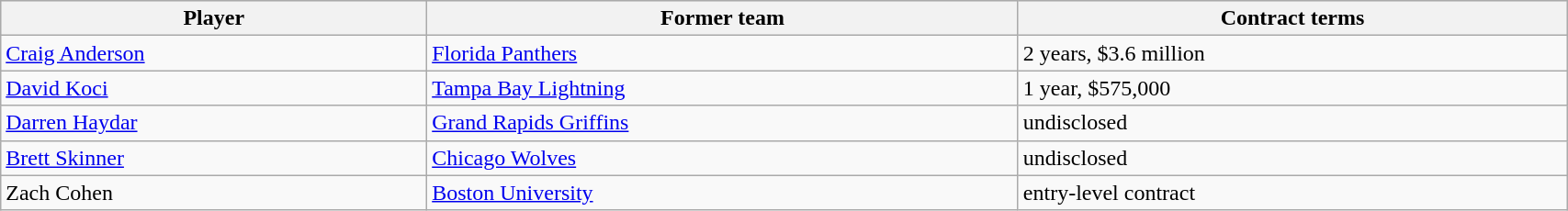<table class="wikitable" width=90%>
<tr align="center"  bgcolor="#dddddd">
<th>Player</th>
<th>Former team</th>
<th>Contract terms</th>
</tr>
<tr>
<td><a href='#'>Craig Anderson</a></td>
<td><a href='#'>Florida Panthers</a></td>
<td>2 years, $3.6 million</td>
</tr>
<tr>
<td><a href='#'>David Koci</a></td>
<td><a href='#'>Tampa Bay Lightning</a></td>
<td>1 year, $575,000</td>
</tr>
<tr>
<td><a href='#'>Darren Haydar</a></td>
<td><a href='#'>Grand Rapids Griffins</a></td>
<td>undisclosed</td>
</tr>
<tr>
<td><a href='#'>Brett Skinner</a></td>
<td><a href='#'>Chicago Wolves</a></td>
<td>undisclosed</td>
</tr>
<tr>
<td>Zach Cohen</td>
<td><a href='#'>Boston University</a></td>
<td>entry-level contract</td>
</tr>
</table>
